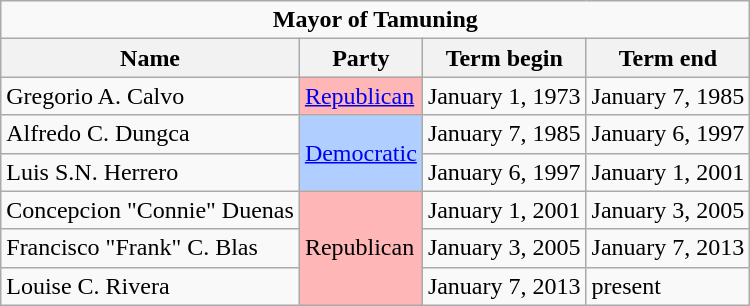<table class="wikitable">
<tr>
<td colspan="4" align=center><strong>Mayor of Tamuning</strong></td>
</tr>
<tr>
<th>Name</th>
<th>Party</th>
<th>Term begin</th>
<th>Term end</th>
</tr>
<tr>
<td>Gregorio A. Calvo</td>
<td style="background-color: #FFB6B6";><a href='#'>Republican</a></td>
<td>January 1, 1973</td>
<td>January 7, 1985</td>
</tr>
<tr>
<td>Alfredo C. Dungca</td>
<td style="background-color: #B0CEFF"; rowspan="2"><a href='#'>Democratic</a></td>
<td>January 7, 1985</td>
<td>January 6, 1997</td>
</tr>
<tr>
<td>Luis S.N. Herrero</td>
<td>January 6, 1997</td>
<td>January 1, 2001</td>
</tr>
<tr>
<td>Concepcion "Connie" Duenas</td>
<td style="background-color: #FFB6B6"; rowspan="3">Republican</td>
<td>January 1, 2001</td>
<td>January 3, 2005</td>
</tr>
<tr>
<td>Francisco "Frank" C. Blas</td>
<td>January 3, 2005</td>
<td>January 7, 2013</td>
</tr>
<tr>
<td>Louise C. Rivera</td>
<td>January 7, 2013</td>
<td>present</td>
</tr>
</table>
